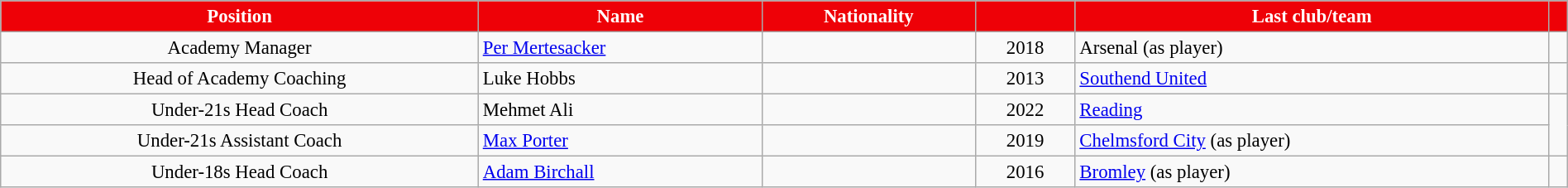<table class="wikitable sortable" style="text-align:center; font-size:95%; width:100%;">
<tr>
<th style="background-color:#ee0107; color:#ffffff;">Position</th>
<th style="background-color:#ee0107; color:#ffffff;">Name</th>
<th style="background-color:#ee0107; color:#ffffff;">Nationality</th>
<th style="background-color:#ee0107; color:#ffffff;"></th>
<th style="background-color:#ee0107; color:#ffffff;">Last club/team</th>
<th style="background-color:#ee0107; color:#ffffff;" class="unsortable"></th>
</tr>
<tr>
<td>Academy Manager</td>
<td style="text-align:left;" data-sort-value="Me"><a href='#'>Per Mertesacker</a></td>
<td style="text-align:left;"></td>
<td>2018</td>
<td style="text-align:left;"> Arsenal (as player)</td>
<td></td>
</tr>
<tr>
<td>Head of Academy Coaching</td>
<td style="text-align:left;" data-sort-value="Ho">Luke Hobbs</td>
<td style="text-align:left;"></td>
<td>2013</td>
<td style="text-align:left;"> <a href='#'>Southend United</a></td>
<td></td>
</tr>
<tr>
<td>Under-21s Head Coach</td>
<td style="text-align:left;" data-sort-value="Al">Mehmet Ali</td>
<td style="text-align:left;"></td>
<td>2022</td>
<td style="text-align:left;"> <a href='#'>Reading</a></td>
<td rowspan="2"></td>
</tr>
<tr>
<td>Under-21s Assistant Coach</td>
<td style="text-align:left;" data-sort-value="Po"><a href='#'>Max Porter</a></td>
<td style="text-align:left;"></td>
<td>2019</td>
<td style="text-align:left;"> <a href='#'>Chelmsford City</a> (as player)</td>
</tr>
<tr>
<td>Under-18s Head Coach</td>
<td style="text-align:left;" data-sort-value="Bi"><a href='#'>Adam Birchall</a></td>
<td style="text-align:left;"></td>
<td>2016</td>
<td style="text-align:left;"> <a href='#'>Bromley</a> (as player)</td>
<td></td>
</tr>
</table>
